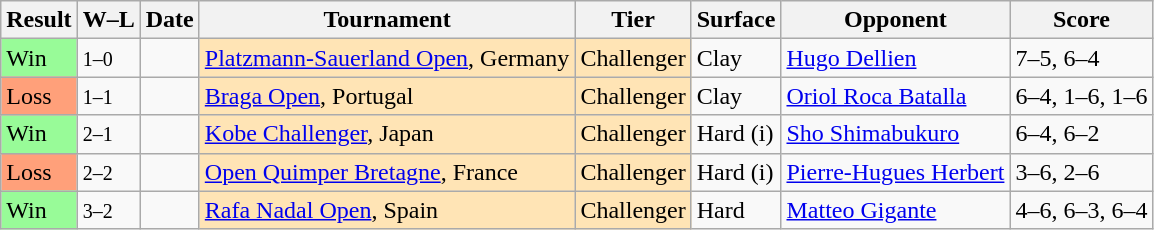<table class="sortable wikitable">
<tr>
<th>Result</th>
<th class="unsortable">W–L</th>
<th>Date</th>
<th>Tournament</th>
<th>Tier</th>
<th>Surface</th>
<th>Opponent</th>
<th class="unsortable">Score</th>
</tr>
<tr>
<td bgcolor=98fb98>Win</td>
<td><small>1–0</small></td>
<td><a href='#'></a></td>
<td style="background:moccasin;"><a href='#'>Platzmann-Sauerland Open</a>, Germany</td>
<td style="background:moccasin;">Challenger</td>
<td>Clay</td>
<td> <a href='#'>Hugo Dellien</a></td>
<td>7–5, 6–4</td>
</tr>
<tr>
<td bgcolor=ffa07a>Loss</td>
<td><small>1–1</small></td>
<td><a href='#'></a></td>
<td style="background:moccasin;"><a href='#'>Braga Open</a>, Portugal</td>
<td style="background:moccasin;">Challenger</td>
<td>Clay</td>
<td> <a href='#'>Oriol Roca Batalla</a></td>
<td>6–4, 1–6, 1–6</td>
</tr>
<tr>
<td bgcolor=98fb98>Win</td>
<td><small>2–1</small></td>
<td><a href='#'></a></td>
<td style="background:moccasin;"><a href='#'>Kobe Challenger</a>, Japan</td>
<td style="background:moccasin;">Challenger</td>
<td>Hard (i)</td>
<td> <a href='#'>Sho Shimabukuro</a></td>
<td>6–4, 6–2</td>
</tr>
<tr>
<td bgcolor=ffa07a>Loss</td>
<td><small>2–2</small></td>
<td><a href='#'></a></td>
<td style="background:moccasin;"><a href='#'>Open Quimper Bretagne</a>, France</td>
<td style="background:moccasin;">Challenger</td>
<td>Hard (i)</td>
<td> <a href='#'>Pierre-Hugues Herbert</a></td>
<td>3–6, 2–6</td>
</tr>
<tr>
<td bgcolor=98fb98>Win</td>
<td><small>3–2</small></td>
<td><a href='#'></a></td>
<td style="background:moccasin;"><a href='#'>Rafa Nadal Open</a>, Spain</td>
<td style="background:moccasin;">Challenger</td>
<td>Hard</td>
<td> <a href='#'>Matteo Gigante</a></td>
<td>4–6, 6–3, 6–4</td>
</tr>
</table>
